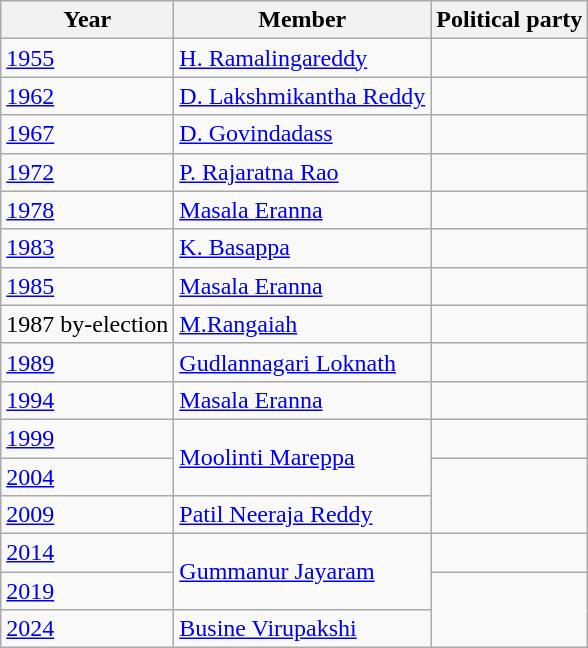<table class="wikitable sortable">
<tr>
<th>Year</th>
<th>Member</th>
<th colspan="2">Political party</th>
</tr>
<tr>
<td><a href='#'>1955</a></td>
<td><a href='#'>H. Ramalingareddy</a></td>
<td></td>
</tr>
<tr>
<td><a href='#'>1962</a></td>
<td><a href='#'>D. Lakshmikantha Reddy</a></td>
<td></td>
</tr>
<tr>
<td><a href='#'>1967</a></td>
<td><a href='#'>D. Govindadass</a></td>
<td></td>
</tr>
<tr>
<td><a href='#'>1972</a></td>
<td><a href='#'>P. Rajaratna Rao</a></td>
<td></td>
</tr>
<tr>
<td><a href='#'>1978</a></td>
<td><a href='#'>Masala Eranna</a></td>
</tr>
<tr>
<td><a href='#'>1983</a></td>
<td><a href='#'>K. Basappa</a></td>
<td></td>
</tr>
<tr>
<td><a href='#'>1985</a></td>
<td><a href='#'>Masala Eranna</a></td>
<td></td>
</tr>
<tr>
<td>1987 by-election</td>
<td><a href='#'>M.Rangaiah</a></td>
<td></td>
</tr>
<tr>
<td><a href='#'>1989</a></td>
<td><a href='#'>Gudlannagari Loknath</a></td>
<td></td>
</tr>
<tr>
<td><a href='#'>1994</a></td>
<td><a href='#'>Masala Eranna</a></td>
<td></td>
</tr>
<tr>
<td><a href='#'>1999</a></td>
<td rowspan="2"><a href='#'>Moolinti Mareppa</a></td>
<td></td>
</tr>
<tr>
<td><a href='#'>2004</a></td>
</tr>
<tr>
<td><a href='#'>2009</a></td>
<td><a href='#'>Patil Neeraja Reddy</a></td>
</tr>
<tr>
<td><a href='#'>2014</a></td>
<td rowspan="2"><a href='#'>Gummanur Jayaram</a></td>
<td></td>
</tr>
<tr>
<td><a href='#'>2019</a></td>
</tr>
<tr>
<td><a href='#'>2024</a></td>
<td><a href='#'>Busine Virupakshi</a></td>
</tr>
</table>
